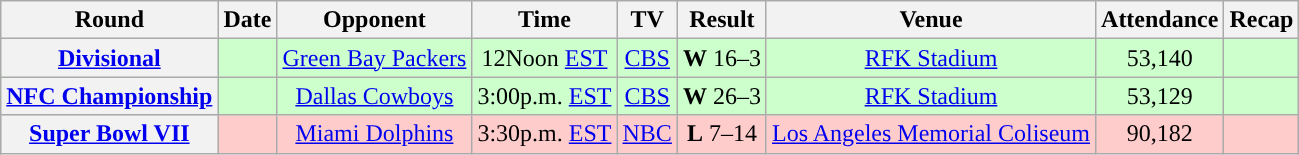<table class="wikitable" style="text-align:center">
<tr>
<th>Round</th>
<th>Date</th>
<th>Opponent</th>
<th>Time</th>
<th>TV</th>
<th>Result</th>
<th>Venue</th>
<th>Attendance</th>
<th>Recap</th>
</tr>
<tr style="background:#cfc">
<th><a href='#'>Divisional</a></th>
<td></td>
<td><a href='#'>Green Bay Packers</a></td>
<td>12Noon <a href='#'>EST</a></td>
<td><a href='#'>CBS</a></td>
<td><strong>W</strong> 16–3</td>
<td><a href='#'>RFK Stadium</a></td>
<td>53,140</td>
<td></td>
</tr>
<tr style="background:#cfc">
<th><a href='#'>NFC Championship</a></th>
<td></td>
<td><a href='#'>Dallas Cowboys</a></td>
<td>3:00p.m. <a href='#'>EST</a></td>
<td><a href='#'>CBS</a></td>
<td><strong>W</strong> 26–3</td>
<td><a href='#'>RFK Stadium</a></td>
<td>53,129</td>
<td></td>
</tr>
<tr style="background:#fcc">
<th><a href='#'>Super Bowl VII</a></th>
<td></td>
<td><a href='#'>Miami Dolphins</a></td>
<td>3:30p.m. <a href='#'>EST</a></td>
<td><a href='#'>NBC</a></td>
<td><strong>L</strong> 7–14</td>
<td><a href='#'>Los Angeles Memorial Coliseum</a></td>
<td>90,182</td>
<td></td>
</tr>
</table>
